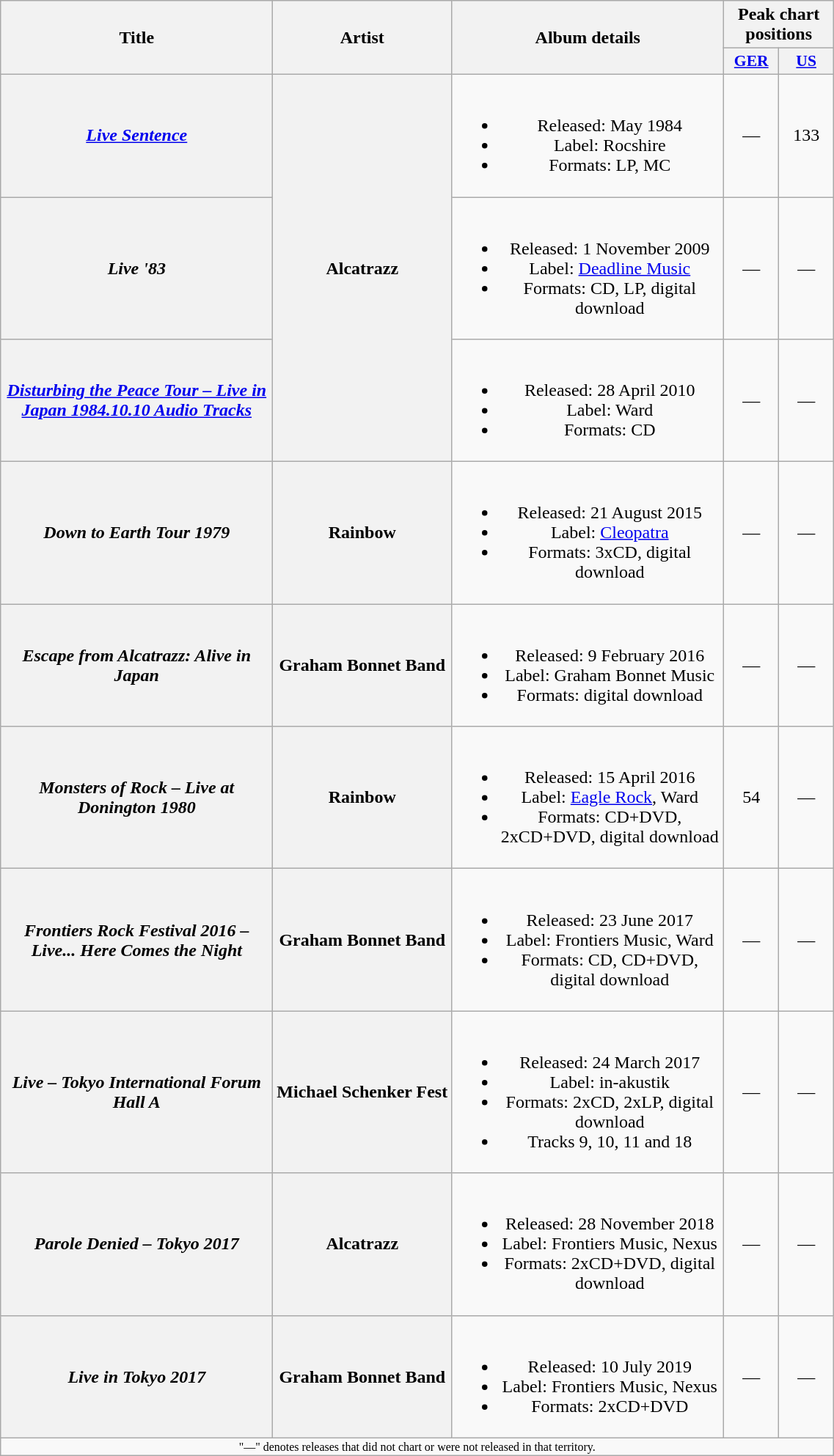<table class="wikitable plainrowheaders" style="text-align:center;">
<tr>
<th rowspan="2" scope="col" style="width:15em;">Title</th>
<th rowspan="2">Artist</th>
<th rowspan="2" scope="col" style="width:15em;">Album details</th>
<th colspan="2">Peak chart positions</th>
</tr>
<tr>
<th scope="col" style="width:3em;font-size:90%;"><a href='#'>GER</a><br></th>
<th scope="col" style="width:3em;font-size:90%;"><a href='#'>US</a><br></th>
</tr>
<tr>
<th scope="row"><em><a href='#'>Live Sentence</a></em></th>
<th scope="row" rowspan="3">Alcatrazz</th>
<td><br><ul><li>Released: May 1984</li><li>Label: Rocshire</li><li>Formats: LP, MC</li></ul></td>
<td>—</td>
<td>133</td>
</tr>
<tr>
<th scope="row"><em>Live '83</em></th>
<td><br><ul><li>Released: 1 November 2009</li><li>Label: <a href='#'>Deadline Music</a></li><li>Formats: CD, LP, digital download</li></ul></td>
<td>—</td>
<td>—</td>
</tr>
<tr>
<th scope="row"><em><a href='#'>Disturbing the Peace Tour – Live in Japan 1984.10.10 Audio Tracks</a></em></th>
<td><br><ul><li>Released: 28 April 2010</li><li>Label: Ward</li><li>Formats: CD</li></ul></td>
<td>—</td>
<td>—</td>
</tr>
<tr>
<th scope="row"><em>Down to Earth Tour 1979</em></th>
<th scope="row">Rainbow</th>
<td><br><ul><li>Released: 21 August 2015</li><li>Label: <a href='#'>Cleopatra</a></li><li>Formats: 3xCD, digital download</li></ul></td>
<td>—</td>
<td>—</td>
</tr>
<tr>
<th scope="row"><em>Escape from Alcatrazz: Alive in Japan</em></th>
<th scope="row">Graham Bonnet Band</th>
<td><br><ul><li>Released: 9 February 2016</li><li>Label: Graham Bonnet Music</li><li>Formats: digital download</li></ul></td>
<td>—</td>
<td>—</td>
</tr>
<tr>
<th scope="row"><em>Monsters of Rock – Live at Donington 1980</em></th>
<th scope="row">Rainbow</th>
<td><br><ul><li>Released: 15 April 2016</li><li>Label: <a href='#'>Eagle Rock</a>, Ward</li><li>Formats: CD+DVD, 2xCD+DVD, digital download</li></ul></td>
<td>54</td>
<td>—</td>
</tr>
<tr>
<th scope="row"><em>Frontiers Rock Festival 2016 – Live... Here Comes the Night</em></th>
<th scope="row">Graham Bonnet Band</th>
<td><br><ul><li>Released: 23 June 2017</li><li>Label: Frontiers Music, Ward</li><li>Formats: CD, CD+DVD, digital download</li></ul></td>
<td>—</td>
<td>—</td>
</tr>
<tr>
<th scope="row"><em>Live – Tokyo International Forum Hall A</em></th>
<th scope="row">Michael Schenker Fest</th>
<td><br><ul><li>Released: 24 March 2017</li><li>Label: in-akustik</li><li>Formats: 2xCD, 2xLP, digital download</li><li>Tracks 9, 10, 11 and 18</li></ul></td>
<td>—</td>
<td>—</td>
</tr>
<tr>
<th scope="row"><em>Parole Denied – Tokyo 2017</em></th>
<th scope="row">Alcatrazz</th>
<td><br><ul><li>Released: 28 November 2018</li><li>Label: Frontiers Music, Nexus</li><li>Formats: 2xCD+DVD, digital download</li></ul></td>
<td>—</td>
<td>—</td>
</tr>
<tr>
<th scope="row"><em>Live in Tokyo 2017</em></th>
<th scope="row">Graham Bonnet Band</th>
<td><br><ul><li>Released: 10 July 2019</li><li>Label: Frontiers Music, Nexus</li><li>Formats: 2xCD+DVD</li></ul></td>
<td>—</td>
<td>—</td>
</tr>
<tr>
<td colspan="5" style="font-size:8pt">"—" denotes releases that did not chart or were not released in that territory.</td>
</tr>
</table>
